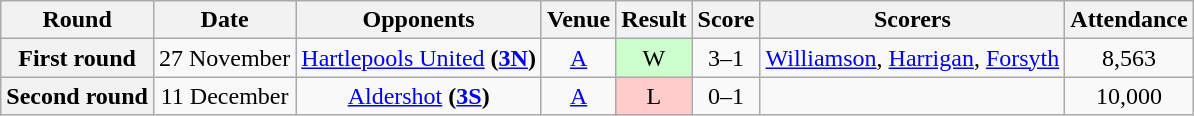<table class="wikitable" style="text-align:center">
<tr>
<th>Round</th>
<th>Date</th>
<th>Opponents</th>
<th>Venue</th>
<th>Result</th>
<th>Score</th>
<th>Scorers</th>
<th>Attendance</th>
</tr>
<tr>
<th>First round</th>
<td>27 November</td>
<td><a href='#'>Hartlepools United</a> <strong>(<a href='#'>3N</a>)</strong></td>
<td><a href='#'>A</a></td>
<td style="background-color:#CCFFCC">W</td>
<td>3–1</td>
<td align="left"><a href='#'>Williamson</a>, <a href='#'>Harrigan</a>, <a href='#'>Forsyth</a></td>
<td>8,563</td>
</tr>
<tr>
<th>Second round</th>
<td>11 December</td>
<td><a href='#'>Aldershot</a> <strong>(<a href='#'>3S</a>)</strong></td>
<td><a href='#'>A</a></td>
<td style="background-color:#FFCCCC">L</td>
<td>0–1</td>
<td align="left"></td>
<td>10,000</td>
</tr>
</table>
